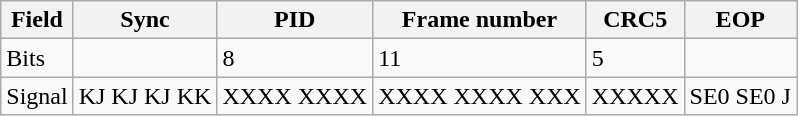<table class="wikitable">
<tr>
<th>Field</th>
<th>Sync</th>
<th>PID</th>
<th>Frame number</th>
<th>CRC5</th>
<th>EOP</th>
</tr>
<tr>
<td>Bits</td>
<td></td>
<td>8</td>
<td>11</td>
<td>5</td>
<td></td>
</tr>
<tr>
<td>Signal</td>
<td>KJ KJ KJ KK</td>
<td>XXXX XXXX</td>
<td>XXXX XXXX XXX</td>
<td>XXXXX</td>
<td>SE0 SE0 J</td>
</tr>
</table>
